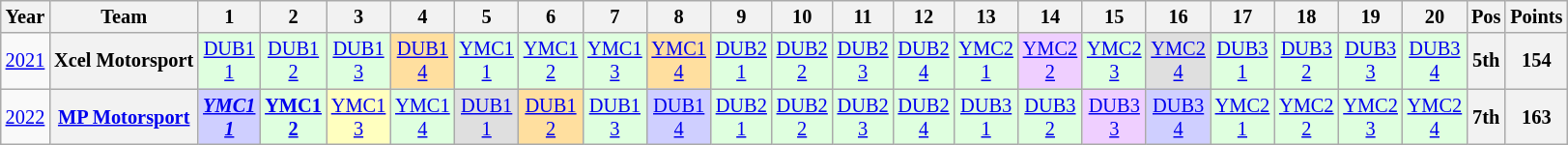<table class="wikitable" style="text-align:center; font-size:85%;">
<tr>
<th>Year</th>
<th>Team</th>
<th>1</th>
<th>2</th>
<th>3</th>
<th>4</th>
<th>5</th>
<th>6</th>
<th>7</th>
<th>8</th>
<th>9</th>
<th>10</th>
<th>11</th>
<th>12</th>
<th>13</th>
<th>14</th>
<th>15</th>
<th>16</th>
<th>17</th>
<th>18</th>
<th>19</th>
<th>20</th>
<th>Pos</th>
<th>Points</th>
</tr>
<tr>
<td><a href='#'>2021</a></td>
<th nowrap>Xcel Motorsport</th>
<td style="background:#DFFFDF;"><a href='#'>DUB1<br>1</a><br></td>
<td style="background:#DFFFDF;"><a href='#'>DUB1<br>2</a><br></td>
<td style="background:#DFFFDF;"><a href='#'>DUB1<br>3</a><br></td>
<td style="background:#FFDF9F;"><a href='#'>DUB1<br>4</a><br></td>
<td style="background:#DFFFDF;"><a href='#'>YMC1<br>1</a><br></td>
<td style="background:#DFFFDF;"><a href='#'>YMC1<br>2</a><br></td>
<td style="background:#DFFFDF;"><a href='#'>YMC1<br>3</a><br></td>
<td style="background:#FFDF9F;"><a href='#'>YMC1<br>4</a><br></td>
<td style="background:#DFFFDF;"><a href='#'>DUB2<br>1</a><br></td>
<td style="background:#DFFFDF;"><a href='#'>DUB2<br>2</a><br></td>
<td style="background:#DFFFDF;"><a href='#'>DUB2<br>3</a><br></td>
<td style="background:#DFFFDF;"><a href='#'>DUB2<br>4</a><br></td>
<td style="background:#DFFFDF;"><a href='#'>YMC2<br>1</a><br></td>
<td style="background:#EFCFFF;"><a href='#'>YMC2<br>2</a><br></td>
<td style="background:#DFFFDF;"><a href='#'>YMC2<br>3</a><br></td>
<td style="background:#DFDFDF;"><a href='#'>YMC2<br>4</a><br></td>
<td style="background:#DFFFDF;"><a href='#'>DUB3<br>1</a><br></td>
<td style="background:#DFFFDF;"><a href='#'>DUB3<br>2</a><br></td>
<td style="background:#DFFFDF;"><a href='#'>DUB3<br>3</a><br></td>
<td style="background:#DFFFDF;"><a href='#'>DUB3<br>4</a><br></td>
<th>5th</th>
<th>154</th>
</tr>
<tr>
<td><a href='#'>2022</a></td>
<th nowrap><a href='#'>MP Motorsport</a></th>
<td style="background:#CFCFFF;"><strong><em><a href='#'>YMC1<br>1</a></em></strong><br></td>
<td style="background:#DFFFDF;"><strong><a href='#'>YMC1<br>2</a></strong><br></td>
<td style="background:#FFFFBF;"><a href='#'>YMC1<br>3</a><br></td>
<td style="background:#DFFFDF;"><a href='#'>YMC1<br>4</a><br></td>
<td style="background:#DFDFDF;"><a href='#'>DUB1<br>1</a><br></td>
<td style="background:#FFDF9F;"><a href='#'>DUB1<br>2</a><br></td>
<td style="background:#DFFFDF;"><a href='#'>DUB1<br>3</a><br></td>
<td style="background:#CFCFFF;"><a href='#'>DUB1<br>4</a><br></td>
<td style="background:#DFFFDF;"><a href='#'>DUB2<br>1</a><br></td>
<td style="background:#DFFFDF;"><a href='#'>DUB2<br>2</a><br></td>
<td style="background:#DFFFDF;"><a href='#'>DUB2<br>3</a><br></td>
<td style="background:#DFFFDF;"><a href='#'>DUB2<br>4</a><br></td>
<td style="background:#DFFFDF;"><a href='#'>DUB3<br>1</a><br></td>
<td style="background:#DFFFDF;"><a href='#'>DUB3<br>2</a><br></td>
<td style="background:#EFCFFF;"><a href='#'>DUB3<br>3</a><br></td>
<td style="background:#CFCFFF;"><a href='#'>DUB3<br>4</a><br></td>
<td style="background:#DFFFDF;"><a href='#'>YMC2<br>1</a><br></td>
<td style="background:#DFFFDF;"><a href='#'>YMC2<br>2</a><br></td>
<td style="background:#DFFFDF;"><a href='#'>YMC2<br>3</a><br></td>
<td style="background:#DFFFDF;"><a href='#'>YMC2<br>4</a><br></td>
<th>7th</th>
<th>163</th>
</tr>
</table>
